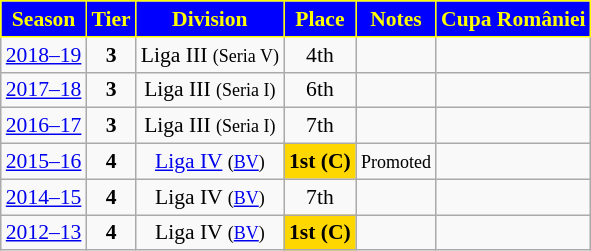<table class="wikitable" style="text-align:center; font-size:90%">
<tr>
<th style="background:#0000FF;color:#FFFF00;border:1px solid #FFFF00;">Season</th>
<th style="background:#0000FF;color:#FFFF00;border:1px solid #FFFF00;">Tier</th>
<th style="background:#0000FF;color:#FFFF00;border:1px solid #FFFF00;">Division</th>
<th style="background:#0000FF;color:#FFFF00;border:1px solid #FFFF00;">Place</th>
<th style="background:#0000FF;color:#FFFF00;border:1px solid #FFFF00;">Notes</th>
<th style="background:#0000FF;color:#FFFF00;border:1px solid #FFFF00;">Cupa României</th>
</tr>
<tr>
<td><a href='#'>2018–19</a></td>
<td><strong>3</strong></td>
<td>Liga III <small>(Seria V)</small></td>
<td>4th</td>
<td></td>
<td></td>
</tr>
<tr>
<td><a href='#'>2017–18</a></td>
<td><strong>3</strong></td>
<td>Liga III <small>(Seria I)</small></td>
<td>6th</td>
<td></td>
<td></td>
</tr>
<tr>
<td><a href='#'>2016–17</a></td>
<td><strong>3</strong></td>
<td>Liga III <small>(Seria I)</small></td>
<td>7th</td>
<td></td>
<td></td>
</tr>
<tr>
<td><a href='#'>2015–16</a></td>
<td><strong>4</strong></td>
<td><a href='#'>Liga IV</a> <small>(<a href='#'>BV</a>)</small></td>
<td align=center bgcolor=gold><strong>1st (C)</strong></td>
<td><small>Promoted</small></td>
<td></td>
</tr>
<tr>
<td><a href='#'>2014–15</a></td>
<td><strong>4</strong></td>
<td>Liga IV <small>(<a href='#'>BV</a>)</small></td>
<td>7th</td>
<td></td>
<td></td>
</tr>
<tr>
<td><a href='#'>2012–13</a></td>
<td><strong>4</strong></td>
<td>Liga IV <small>(<a href='#'>BV</a>)</small></td>
<td align=center bgcolor=gold><strong>1st</strong> <strong>(C)</strong></td>
<td></td>
<td></td>
</tr>
</table>
